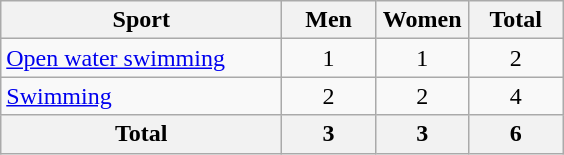<table class="wikitable sortable" style="text-align:center;">
<tr>
<th width=180>Sport</th>
<th width=55>Men</th>
<th width=55>Women</th>
<th width=55>Total</th>
</tr>
<tr>
<td align=left><a href='#'>Open water swimming</a></td>
<td>1</td>
<td>1</td>
<td>2</td>
</tr>
<tr>
<td align=left><a href='#'>Swimming</a></td>
<td>2</td>
<td>2</td>
<td>4</td>
</tr>
<tr>
<th>Total</th>
<th>3</th>
<th>3</th>
<th>6</th>
</tr>
</table>
